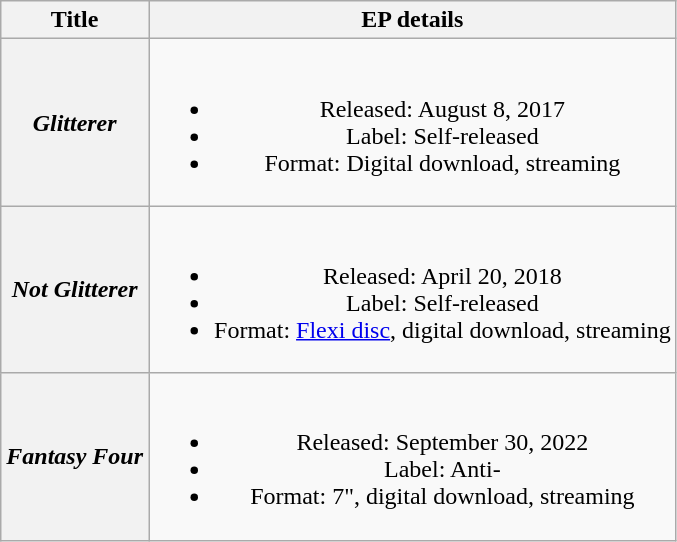<table class="wikitable plainrowheaders" style="text-align:center;">
<tr>
<th scope="col">Title</th>
<th scope="col">EP details</th>
</tr>
<tr>
<th scope="row"><em>Glitterer</em></th>
<td><br><ul><li>Released: August 8, 2017</li><li>Label: Self-released</li><li>Format: Digital download, streaming</li></ul></td>
</tr>
<tr>
<th scope="row"><em>Not Glitterer</em></th>
<td><br><ul><li>Released: April 20, 2018</li><li>Label: Self-released</li><li>Format: <a href='#'>Flexi disc</a>, digital download, streaming</li></ul></td>
</tr>
<tr>
<th scope="row"><em>Fantasy Four</em></th>
<td><br><ul><li>Released: September 30, 2022</li><li>Label: Anti-</li><li>Format: 7", digital download, streaming</li></ul></td>
</tr>
</table>
